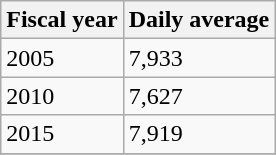<table class="wikitable">
<tr>
<th>Fiscal year</th>
<th>Daily average</th>
</tr>
<tr>
<td>2005</td>
<td>7,933</td>
</tr>
<tr>
<td>2010</td>
<td>7,627</td>
</tr>
<tr>
<td>2015</td>
<td>7,919</td>
</tr>
<tr>
</tr>
</table>
